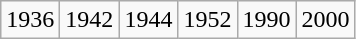<table class="wikitable" align="center" style="text-align:center">
<tr>
<td>1936</td>
<td>1942</td>
<td>1944</td>
<td>1952</td>
<td>1990</td>
<td>2000</td>
</tr>
</table>
